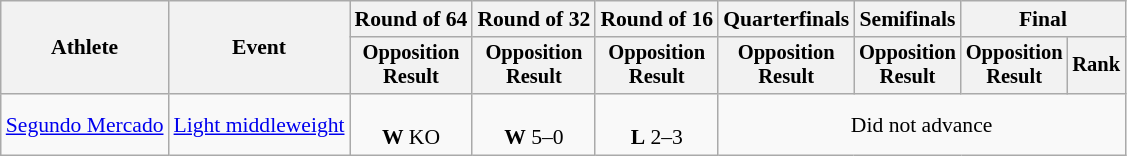<table class="wikitable" style="font-size:90%">
<tr>
<th rowspan="2">Athlete</th>
<th rowspan="2">Event</th>
<th>Round of 64</th>
<th>Round of 32</th>
<th>Round of 16</th>
<th>Quarterfinals</th>
<th>Semifinals</th>
<th colspan=2>Final</th>
</tr>
<tr style="font-size:95%">
<th>Opposition<br>Result</th>
<th>Opposition<br>Result</th>
<th>Opposition<br>Result</th>
<th>Opposition<br>Result</th>
<th>Opposition<br>Result</th>
<th>Opposition<br>Result</th>
<th>Rank</th>
</tr>
<tr align=center>
<td align=left><a href='#'>Segundo Mercado</a></td>
<td align=left><a href='#'>Light middleweight</a></td>
<td><br><strong>W</strong> KO</td>
<td><br><strong>W</strong> 5–0</td>
<td><br><strong>L</strong> 2–3</td>
<td colspan=4>Did not advance</td>
</tr>
</table>
